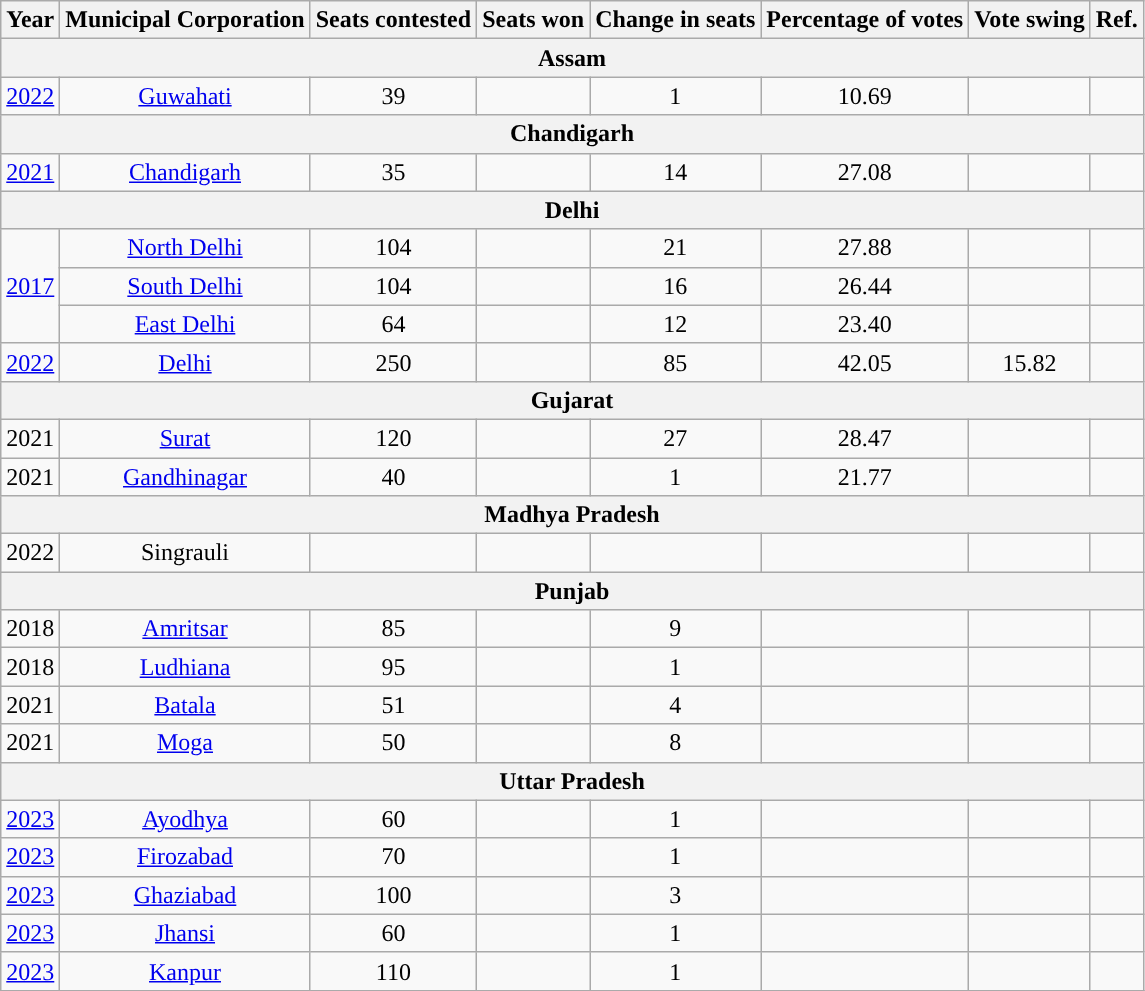<table class="wikitable" style="text-align:center">
<tr>
<th Style="background-color:">Year</th>
<th Style="background-color:">Municipal Corporation</th>
<th Style="background-color:">Seats contested</th>
<th Style="background-color:">Seats won</th>
<th Style="background-color:">Change in seats</th>
<th Style="background-color:">Percentage of votes</th>
<th Style="background-color:">Vote swing</th>
<th Style="background-color:">Ref.</th>
</tr>
<tr>
<th colspan="8"><strong>Assam</strong></th>
</tr>
<tr>
<td><a href='#'>2022</a></td>
<td><a href='#'>Guwahati</a></td>
<td>39</td>
<td></td>
<td>1</td>
<td>10.69</td>
<td></td>
<td></td>
</tr>
<tr>
<th colspan="8">Chandigarh</th>
</tr>
<tr>
<td><a href='#'>2021</a></td>
<td><a href='#'>Chandigarh</a></td>
<td>35</td>
<td></td>
<td>14</td>
<td>27.08</td>
<td></td>
<td></td>
</tr>
<tr>
<th colspan=8>Delhi</th>
</tr>
<tr>
<td rowspan=3><a href='#'>2017</a></td>
<td><a href='#'>North Delhi</a></td>
<td>104</td>
<td></td>
<td>21</td>
<td>27.88</td>
<td></td>
<td></td>
</tr>
<tr>
<td><a href='#'>South Delhi</a></td>
<td>104</td>
<td></td>
<td>16</td>
<td>26.44</td>
<td></td>
<td></td>
</tr>
<tr>
<td><a href='#'>East Delhi</a></td>
<td>64</td>
<td></td>
<td>12</td>
<td>23.40</td>
<td></td>
<td></td>
</tr>
<tr>
<td><a href='#'>2022</a></td>
<td><a href='#'>Delhi</a></td>
<td>250</td>
<td></td>
<td>85</td>
<td>42.05</td>
<td>15.82</td>
<td></td>
</tr>
<tr>
<th colspan=8>Gujarat</th>
</tr>
<tr>
<td>2021</td>
<td><a href='#'>Surat</a></td>
<td>120</td>
<td></td>
<td>27</td>
<td>28.47</td>
<td></td>
<td></td>
</tr>
<tr>
<td>2021</td>
<td><a href='#'>Gandhinagar</a></td>
<td>40</td>
<td></td>
<td>1</td>
<td>21.77</td>
<td></td>
<td></td>
</tr>
<tr>
<th colspan=8>Madhya Pradesh</th>
</tr>
<tr>
<td>2022</td>
<td>Singrauli</td>
<td></td>
<td></td>
<td></td>
<td></td>
<td></td>
<td></td>
</tr>
<tr>
<th colspan="8">Punjab</th>
</tr>
<tr>
<td>2018</td>
<td><a href='#'>Amritsar</a></td>
<td>85</td>
<td></td>
<td>9</td>
<td></td>
<td></td>
<td></td>
</tr>
<tr>
<td>2018</td>
<td><a href='#'>Ludhiana</a></td>
<td>95</td>
<td></td>
<td>1</td>
<td></td>
<td></td>
<td></td>
</tr>
<tr>
<td>2021</td>
<td><a href='#'>Batala</a></td>
<td>51</td>
<td></td>
<td>4</td>
<td></td>
<td></td>
<td></td>
</tr>
<tr>
<td>2021</td>
<td><a href='#'>Moga</a></td>
<td>50</td>
<td></td>
<td>8</td>
<td></td>
<td></td>
<td></td>
</tr>
<tr>
<th colspan="8"><strong>Uttar Pradesh</strong></th>
</tr>
<tr>
<td><a href='#'>2023</a></td>
<td><a href='#'>Ayodhya</a></td>
<td>60</td>
<td></td>
<td>1</td>
<td></td>
<td></td>
<td></td>
</tr>
<tr>
<td><a href='#'>2023</a></td>
<td><a href='#'>Firozabad</a></td>
<td>70</td>
<td></td>
<td>1</td>
<td></td>
<td></td>
<td></td>
</tr>
<tr>
<td><a href='#'>2023</a></td>
<td><a href='#'>Ghaziabad</a></td>
<td>100</td>
<td></td>
<td>3</td>
<td></td>
<td></td>
<td></td>
</tr>
<tr>
<td><a href='#'>2023</a></td>
<td><a href='#'>Jhansi</a></td>
<td>60</td>
<td></td>
<td>1</td>
<td></td>
<td></td>
<td></td>
</tr>
<tr>
<td><a href='#'>2023</a></td>
<td><a href='#'>Kanpur</a></td>
<td>110</td>
<td></td>
<td>1</td>
<td></td>
<td></td>
<td></td>
</tr>
<tr>
</tr>
</table>
